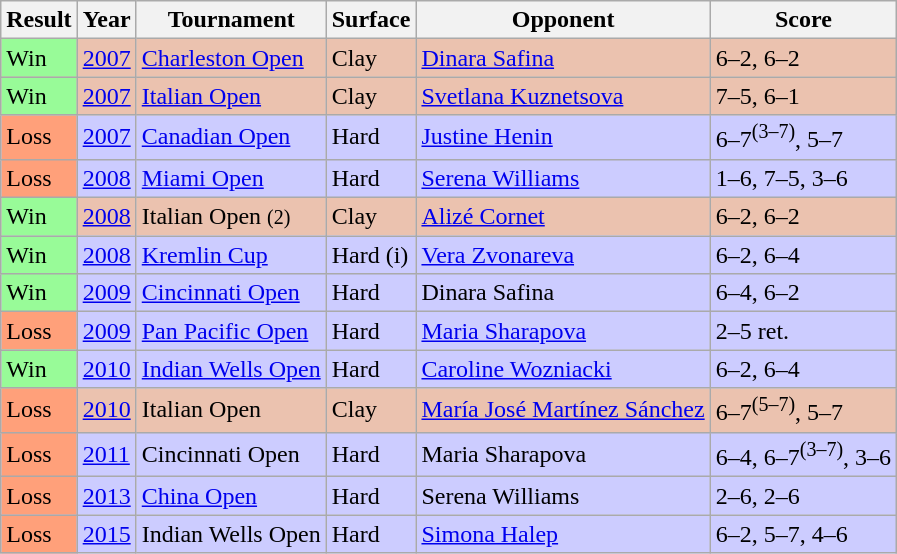<table class="sortable wikitable">
<tr>
<th>Result</th>
<th>Year</th>
<th>Tournament</th>
<th>Surface</th>
<th>Opponent</th>
<th class="unsortable">Score</th>
</tr>
<tr bgcolor=EBC2AF>
<td bgcolor=98FB98>Win</td>
<td><a href='#'>2007</a></td>
<td><a href='#'>Charleston Open</a></td>
<td>Clay</td>
<td> <a href='#'>Dinara Safina</a></td>
<td>6–2, 6–2</td>
</tr>
<tr bgcolor=EBC2AF>
<td bgcolor=98FB98>Win</td>
<td><a href='#'>2007</a></td>
<td><a href='#'>Italian Open</a></td>
<td>Clay</td>
<td> <a href='#'>Svetlana Kuznetsova</a></td>
<td>7–5, 6–1</td>
</tr>
<tr bgcolor=CCCCFF>
<td bgcolor=FFA07A>Loss</td>
<td><a href='#'>2007</a></td>
<td><a href='#'>Canadian Open</a></td>
<td>Hard</td>
<td> <a href='#'>Justine Henin</a></td>
<td>6–7<sup>(3–7)</sup>, 5–7</td>
</tr>
<tr bgcolor=CCCCFF>
<td bgcolor=FFA07A>Loss</td>
<td><a href='#'>2008</a></td>
<td><a href='#'>Miami Open</a></td>
<td>Hard</td>
<td> <a href='#'>Serena Williams</a></td>
<td>1–6, 7–5, 3–6</td>
</tr>
<tr bgcolor=EBC2AF>
<td bgcolor=98FB98>Win</td>
<td><a href='#'>2008</a></td>
<td>Italian Open <small>(2)</small></td>
<td>Clay</td>
<td> <a href='#'>Alizé Cornet</a></td>
<td>6–2, 6–2</td>
</tr>
<tr bgcolor=CCCCFF>
<td bgcolor=98FB98>Win</td>
<td><a href='#'>2008</a></td>
<td><a href='#'>Kremlin Cup</a></td>
<td>Hard (i)</td>
<td> <a href='#'>Vera Zvonareva</a></td>
<td>6–2, 6–4</td>
</tr>
<tr bgcolor=CCCCFF>
<td bgcolor=98FB98>Win</td>
<td><a href='#'>2009</a></td>
<td><a href='#'>Cincinnati Open</a></td>
<td>Hard</td>
<td> Dinara Safina</td>
<td>6–4, 6–2</td>
</tr>
<tr bgcolor=CCCCFF>
<td bgcolor=FFA07A>Loss</td>
<td><a href='#'>2009</a></td>
<td><a href='#'>Pan Pacific Open</a></td>
<td>Hard</td>
<td> <a href='#'>Maria Sharapova</a></td>
<td>2–5 ret.</td>
</tr>
<tr bgcolor=CCCCFF>
<td bgcolor=98FB98>Win</td>
<td><a href='#'>2010</a></td>
<td><a href='#'>Indian Wells Open</a></td>
<td>Hard</td>
<td> <a href='#'>Caroline Wozniacki</a></td>
<td>6–2, 6–4</td>
</tr>
<tr bgcolor=EBC2AF>
<td bgcolor=FFA07A>Loss</td>
<td><a href='#'>2010</a></td>
<td>Italian Open</td>
<td>Clay</td>
<td> <a href='#'>María José Martínez Sánchez</a></td>
<td>6–7<sup>(5–7)</sup>, 5–7</td>
</tr>
<tr bgcolor=CCCCFF>
<td bgcolor=FFA07A>Loss</td>
<td><a href='#'>2011</a></td>
<td>Cincinnati Open</td>
<td>Hard</td>
<td> Maria Sharapova</td>
<td>6–4, 6–7<sup>(3–7)</sup>, 3–6</td>
</tr>
<tr bgcolor=CCCCFF>
<td bgcolor=ffa07a>Loss</td>
<td><a href='#'>2013</a></td>
<td><a href='#'>China Open</a></td>
<td>Hard</td>
<td> Serena Williams</td>
<td>2–6, 2–6</td>
</tr>
<tr bgcolor=CCCCFF>
<td bgcolor=ffa07a>Loss</td>
<td><a href='#'>2015</a></td>
<td>Indian Wells Open</td>
<td>Hard</td>
<td> <a href='#'>Simona Halep</a></td>
<td>6–2, 5–7, 4–6</td>
</tr>
</table>
